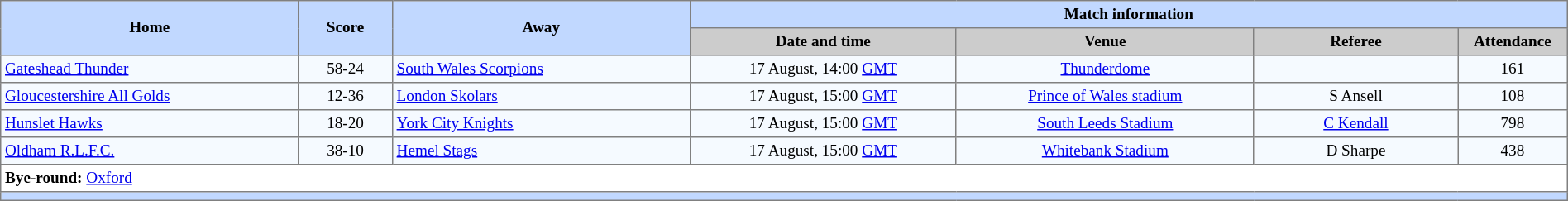<table border=1 style="border-collapse:collapse; font-size:80%; text-align:center;" cellpadding=3 cellspacing=0 width=100%>
<tr bgcolor=#C1D8FF>
<th rowspan=2 width=19%>Home</th>
<th rowspan=2 width=6%>Score</th>
<th rowspan=2 width=19%>Away</th>
<th colspan=6>Match information</th>
</tr>
<tr bgcolor=#CCCCCC>
<th width=17%>Date and time</th>
<th width=19%>Venue</th>
<th width=13%>Referee</th>
<th width=7%>Attendance</th>
</tr>
<tr bgcolor=#F5FAFF>
<td align=left> <a href='#'>Gateshead Thunder</a></td>
<td>58-24</td>
<td align=left> <a href='#'>South Wales Scorpions</a></td>
<td>17 August, 14:00 <a href='#'>GMT</a></td>
<td><a href='#'>Thunderdome</a></td>
<td></td>
<td>161</td>
</tr>
<tr bgcolor=#F5FAFF>
<td align=left> <a href='#'>Gloucestershire All Golds</a></td>
<td>12-36</td>
<td align=left> <a href='#'>London Skolars</a></td>
<td>17 August, 15:00 <a href='#'>GMT</a></td>
<td><a href='#'>Prince of Wales stadium</a></td>
<td>S Ansell</td>
<td>108</td>
</tr>
<tr bgcolor=#F5FAFF>
<td align=left> <a href='#'>Hunslet Hawks</a></td>
<td>18-20</td>
<td align=left> <a href='#'>York City Knights</a></td>
<td>17 August, 15:00 <a href='#'>GMT</a></td>
<td><a href='#'>South Leeds Stadium</a></td>
<td><a href='#'>C Kendall</a></td>
<td>798</td>
</tr>
<tr bgcolor=#F5FAFF>
<td align=left> <a href='#'>Oldham R.L.F.C.</a></td>
<td>38-10</td>
<td align=left> <a href='#'>Hemel Stags</a></td>
<td>17 August, 15:00 <a href='#'>GMT</a></td>
<td><a href='#'>Whitebank Stadium</a></td>
<td>D Sharpe</td>
<td>438</td>
</tr>
<tr>
<td colspan="7" align="left"><strong>Bye-round:</strong>  <a href='#'>Oxford</a></td>
</tr>
<tr bgcolor=#C1D8FF>
<th colspan=12></th>
</tr>
</table>
